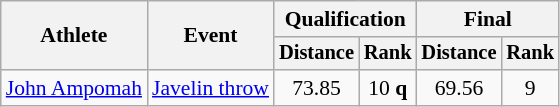<table class="wikitable" style="font-size:90%">
<tr>
<th rowspan=2>Athlete</th>
<th rowspan=2>Event</th>
<th colspan=2>Qualification</th>
<th colspan=2>Final</th>
</tr>
<tr style="font-size:95%">
<th>Distance</th>
<th>Rank</th>
<th>Distance</th>
<th>Rank</th>
</tr>
<tr align=center>
<td align=left><a href='#'>John Ampomah</a></td>
<td style="text-align:left;"><a href='#'>Javelin throw</a></td>
<td>73.85</td>
<td>10 <strong>q</strong></td>
<td>69.56</td>
<td>9</td>
</tr>
</table>
